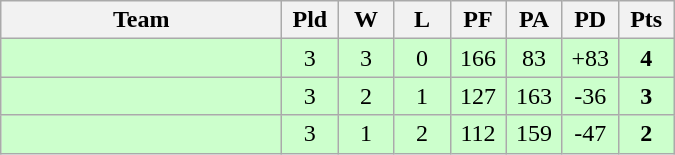<table class=wikitable style="text-align:center">
<tr>
<th width=180>Team</th>
<th width=30>Pld</th>
<th width=30>W</th>
<th width=30>L</th>
<th width=30>PF</th>
<th width=30>PA</th>
<th width=30>PD</th>
<th width=30>Pts</th>
</tr>
<tr align=center bgcolor="#ccffcc">
<td align=left></td>
<td>3</td>
<td>3</td>
<td>0</td>
<td>166</td>
<td>83</td>
<td>+83</td>
<td><strong>4</strong></td>
</tr>
<tr align=center bgcolor="#ccffcc">
<td align=left></td>
<td>3</td>
<td>2</td>
<td>1</td>
<td>127</td>
<td>163</td>
<td>-36</td>
<td><strong>3</strong></td>
</tr>
<tr align=center bgcolor="#ccffcc">
<td align=left></td>
<td>3</td>
<td>1</td>
<td>2</td>
<td>112</td>
<td>159</td>
<td>-47</td>
<td><strong>2</strong></td>
</tr>
</table>
